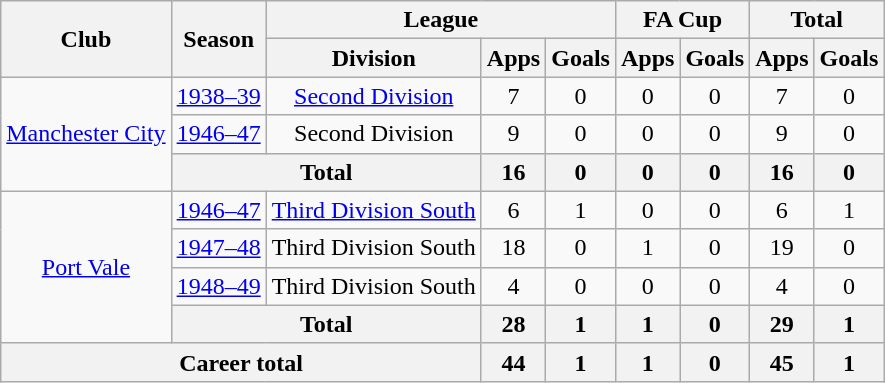<table class="wikitable" style="text-align: center;">
<tr>
<th rowspan="2">Club</th>
<th rowspan="2">Season</th>
<th colspan="3">League</th>
<th colspan="2">FA Cup</th>
<th colspan="2">Total</th>
</tr>
<tr>
<th>Division</th>
<th>Apps</th>
<th>Goals</th>
<th>Apps</th>
<th>Goals</th>
<th>Apps</th>
<th>Goals</th>
</tr>
<tr>
<td rowspan="3"><a href='#'>Manchester City</a></td>
<td><a href='#'>1938–39</a></td>
<td><a href='#'>Second Division</a></td>
<td>7</td>
<td>0</td>
<td>0</td>
<td>0</td>
<td>7</td>
<td>0</td>
</tr>
<tr>
<td><a href='#'>1946–47</a></td>
<td>Second Division</td>
<td>9</td>
<td>0</td>
<td>0</td>
<td>0</td>
<td>9</td>
<td>0</td>
</tr>
<tr>
<th colspan="2">Total</th>
<th>16</th>
<th>0</th>
<th>0</th>
<th>0</th>
<th>16</th>
<th>0</th>
</tr>
<tr>
<td rowspan="4"><a href='#'>Port Vale</a></td>
<td><a href='#'>1946–47</a></td>
<td><a href='#'>Third Division South</a></td>
<td>6</td>
<td>1</td>
<td>0</td>
<td>0</td>
<td>6</td>
<td>1</td>
</tr>
<tr>
<td><a href='#'>1947–48</a></td>
<td>Third Division South</td>
<td>18</td>
<td>0</td>
<td>1</td>
<td>0</td>
<td>19</td>
<td>0</td>
</tr>
<tr>
<td><a href='#'>1948–49</a></td>
<td>Third Division South</td>
<td>4</td>
<td>0</td>
<td>0</td>
<td>0</td>
<td>4</td>
<td>0</td>
</tr>
<tr>
<th colspan="2">Total</th>
<th>28</th>
<th>1</th>
<th>1</th>
<th>0</th>
<th>29</th>
<th>1</th>
</tr>
<tr>
<th colspan="3">Career total</th>
<th>44</th>
<th>1</th>
<th>1</th>
<th>0</th>
<th>45</th>
<th>1</th>
</tr>
</table>
